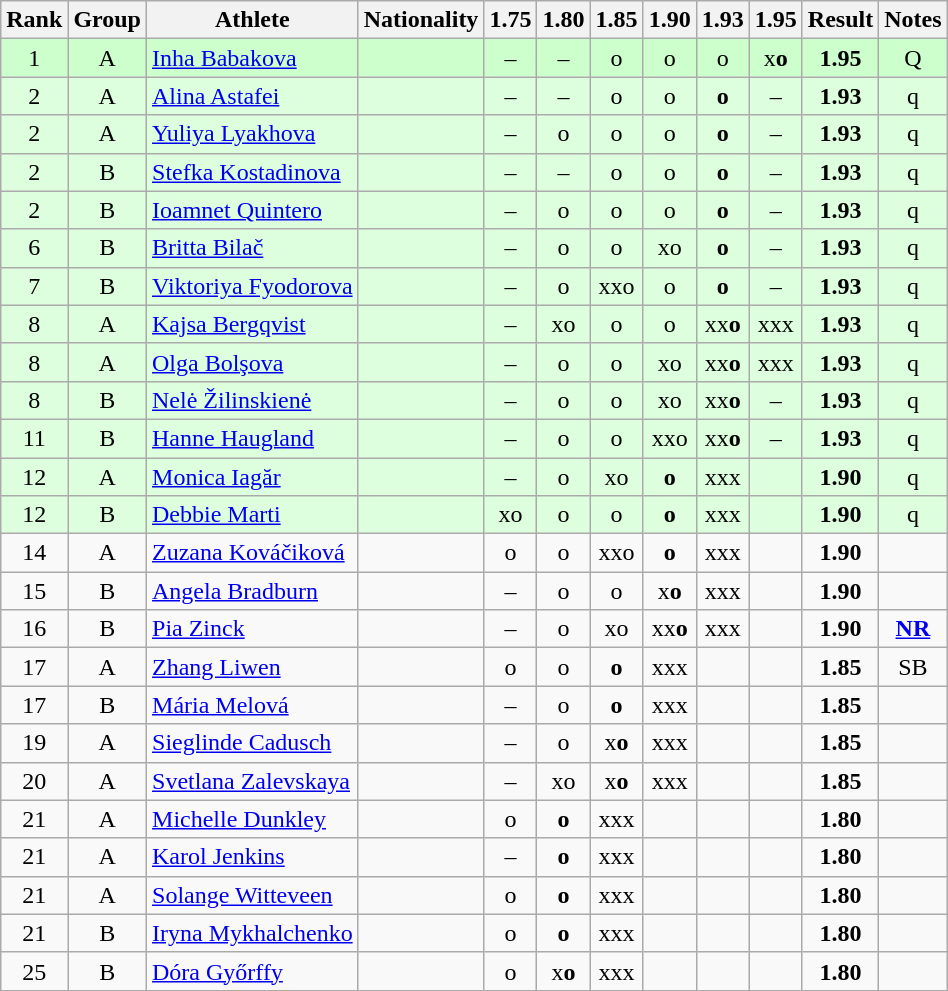<table class="wikitable sortable" style="text-align:center">
<tr>
<th>Rank</th>
<th>Group</th>
<th>Athlete</th>
<th>Nationality</th>
<th>1.75</th>
<th>1.80</th>
<th>1.85</th>
<th>1.90</th>
<th>1.93</th>
<th>1.95</th>
<th>Result</th>
<th>Notes</th>
</tr>
<tr bgcolor=#ccffcc>
<td>1</td>
<td>A</td>
<td align=left><a href='#'>Inha Babakova</a></td>
<td align=left></td>
<td>–</td>
<td>–</td>
<td>o</td>
<td>o</td>
<td>o</td>
<td>x<strong>o</strong></td>
<td><strong>1.95</strong></td>
<td>Q</td>
</tr>
<tr bgcolor=#ddffdd>
<td>2</td>
<td>A</td>
<td align=left><a href='#'>Alina Astafei</a></td>
<td align=left></td>
<td>–</td>
<td>–</td>
<td>o</td>
<td>o</td>
<td><strong>o</strong></td>
<td>–</td>
<td><strong>1.93</strong></td>
<td>q</td>
</tr>
<tr bgcolor=#ddffdd>
<td>2</td>
<td>A</td>
<td align=left><a href='#'>Yuliya Lyakhova</a></td>
<td align=left></td>
<td>–</td>
<td>o</td>
<td>o</td>
<td>o</td>
<td><strong>o</strong></td>
<td>–</td>
<td><strong>1.93</strong></td>
<td>q</td>
</tr>
<tr bgcolor=#ddffdd>
<td>2</td>
<td>B</td>
<td align=left><a href='#'>Stefka Kostadinova</a></td>
<td align=left></td>
<td>–</td>
<td>–</td>
<td>o</td>
<td>o</td>
<td><strong>o</strong></td>
<td>–</td>
<td><strong>1.93</strong></td>
<td>q</td>
</tr>
<tr bgcolor=#ddffdd>
<td>2</td>
<td>B</td>
<td align=left><a href='#'>Ioamnet Quintero</a></td>
<td align=left></td>
<td>–</td>
<td>o</td>
<td>o</td>
<td>o</td>
<td><strong>o</strong></td>
<td>–</td>
<td><strong>1.93</strong></td>
<td>q</td>
</tr>
<tr bgcolor=#ddffdd>
<td>6</td>
<td>B</td>
<td align=left><a href='#'>Britta Bilač</a></td>
<td align=left></td>
<td>–</td>
<td>o</td>
<td>o</td>
<td>xo</td>
<td><strong>o</strong></td>
<td>–</td>
<td><strong>1.93</strong></td>
<td>q</td>
</tr>
<tr bgcolor=#ddffdd>
<td>7</td>
<td>B</td>
<td align=left><a href='#'>Viktoriya Fyodorova</a></td>
<td align=left></td>
<td>–</td>
<td>o</td>
<td>xxo</td>
<td>o</td>
<td><strong>o</strong></td>
<td>–</td>
<td><strong>1.93</strong></td>
<td>q</td>
</tr>
<tr bgcolor=#ddffdd>
<td>8</td>
<td>A</td>
<td align=left><a href='#'>Kajsa Bergqvist</a></td>
<td align=left></td>
<td>–</td>
<td>xo</td>
<td>o</td>
<td>o</td>
<td>xx<strong>o</strong></td>
<td>xxx</td>
<td><strong>1.93</strong></td>
<td>q</td>
</tr>
<tr bgcolor=#ddffdd>
<td>8</td>
<td>A</td>
<td align=left><a href='#'>Olga Bolşova</a></td>
<td align=left></td>
<td>–</td>
<td>o</td>
<td>o</td>
<td>xo</td>
<td>xx<strong>o</strong></td>
<td>xxx</td>
<td><strong>1.93</strong></td>
<td>q</td>
</tr>
<tr bgcolor=#ddffdd>
<td>8</td>
<td>B</td>
<td align=left><a href='#'>Nelė Žilinskienė</a></td>
<td align=left></td>
<td>–</td>
<td>o</td>
<td>o</td>
<td>xo</td>
<td>xx<strong>o</strong></td>
<td>–</td>
<td><strong>1.93</strong></td>
<td>q</td>
</tr>
<tr bgcolor=#ddffdd>
<td>11</td>
<td>B</td>
<td align=left><a href='#'>Hanne Haugland</a></td>
<td align=left></td>
<td>–</td>
<td>o</td>
<td>o</td>
<td>xxo</td>
<td>xx<strong>o</strong></td>
<td>–</td>
<td><strong>1.93</strong></td>
<td>q</td>
</tr>
<tr bgcolor=#ddffdd>
<td>12</td>
<td>A</td>
<td align=left><a href='#'>Monica Iagăr</a></td>
<td align=left></td>
<td>–</td>
<td>o</td>
<td>xo</td>
<td><strong>o</strong></td>
<td>xxx</td>
<td></td>
<td><strong>1.90</strong></td>
<td>q</td>
</tr>
<tr bgcolor=#ddffdd>
<td>12</td>
<td>B</td>
<td align=left><a href='#'>Debbie Marti</a></td>
<td align=left></td>
<td>xo</td>
<td>o</td>
<td>o</td>
<td><strong>o</strong></td>
<td>xxx</td>
<td></td>
<td><strong>1.90</strong></td>
<td>q</td>
</tr>
<tr>
<td>14</td>
<td>A</td>
<td align=left><a href='#'>Zuzana Kováčiková</a></td>
<td align=left></td>
<td>o</td>
<td>o</td>
<td>xxo</td>
<td><strong>o</strong></td>
<td>xxx</td>
<td></td>
<td><strong>1.90</strong></td>
<td></td>
</tr>
<tr>
<td>15</td>
<td>B</td>
<td align=left><a href='#'>Angela Bradburn</a></td>
<td align=left></td>
<td>–</td>
<td>o</td>
<td>o</td>
<td>x<strong>o</strong></td>
<td>xxx</td>
<td></td>
<td><strong>1.90</strong></td>
<td></td>
</tr>
<tr>
<td>16</td>
<td>B</td>
<td align=left><a href='#'>Pia Zinck</a></td>
<td align=left></td>
<td>–</td>
<td>o</td>
<td>xo</td>
<td>xx<strong>o</strong></td>
<td>xxx</td>
<td></td>
<td><strong>1.90</strong></td>
<td><strong><a href='#'>NR</a></strong></td>
</tr>
<tr>
<td>17</td>
<td>A</td>
<td align=left><a href='#'>Zhang Liwen</a></td>
<td align=left></td>
<td>o</td>
<td>o</td>
<td><strong>o</strong></td>
<td>xxx</td>
<td></td>
<td></td>
<td><strong>1.85</strong></td>
<td>SB</td>
</tr>
<tr>
<td>17</td>
<td>B</td>
<td align=left><a href='#'>Mária Melová</a></td>
<td align=left></td>
<td>–</td>
<td>o</td>
<td><strong>o</strong></td>
<td>xxx</td>
<td></td>
<td></td>
<td><strong>1.85</strong></td>
<td></td>
</tr>
<tr>
<td>19</td>
<td>A</td>
<td align=left><a href='#'>Sieglinde Cadusch</a></td>
<td align=left></td>
<td>–</td>
<td>o</td>
<td>x<strong>o</strong></td>
<td>xxx</td>
<td></td>
<td></td>
<td><strong>1.85</strong></td>
<td></td>
</tr>
<tr>
<td>20</td>
<td>A</td>
<td align=left><a href='#'>Svetlana Zalevskaya</a></td>
<td align=left></td>
<td>–</td>
<td>xo</td>
<td>x<strong>o</strong></td>
<td>xxx</td>
<td></td>
<td></td>
<td><strong>1.85</strong></td>
<td></td>
</tr>
<tr>
<td>21</td>
<td>A</td>
<td align=left><a href='#'>Michelle Dunkley</a></td>
<td align=left></td>
<td>o</td>
<td><strong>o</strong></td>
<td>xxx</td>
<td></td>
<td></td>
<td></td>
<td><strong>1.80</strong></td>
<td></td>
</tr>
<tr>
<td>21</td>
<td>A</td>
<td align=left><a href='#'>Karol Jenkins</a></td>
<td align=left></td>
<td>–</td>
<td><strong>o</strong></td>
<td>xxx</td>
<td></td>
<td></td>
<td></td>
<td><strong>1.80</strong></td>
<td></td>
</tr>
<tr>
<td>21</td>
<td>A</td>
<td align=left><a href='#'>Solange Witteveen</a></td>
<td align=left></td>
<td>o</td>
<td><strong>o</strong></td>
<td>xxx</td>
<td></td>
<td></td>
<td></td>
<td><strong>1.80</strong></td>
<td></td>
</tr>
<tr>
<td>21</td>
<td>B</td>
<td align=left><a href='#'>Iryna Mykhalchenko</a></td>
<td align=left></td>
<td>o</td>
<td><strong>o</strong></td>
<td>xxx</td>
<td></td>
<td></td>
<td></td>
<td><strong>1.80</strong></td>
<td></td>
</tr>
<tr>
<td>25</td>
<td>B</td>
<td align=left><a href='#'>Dóra Győrffy</a></td>
<td align=left></td>
<td>o</td>
<td>x<strong>o</strong></td>
<td>xxx</td>
<td></td>
<td></td>
<td></td>
<td><strong>1.80</strong></td>
<td></td>
</tr>
</table>
